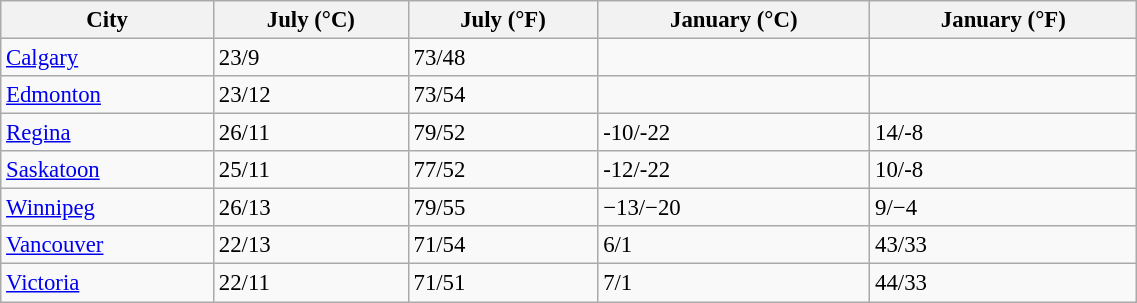<table class="wikitable sortable" style="width:60%; font-size:95%;">
<tr>
<th>City</th>
<th>July (°C)</th>
<th>July (°F)</th>
<th>January (°C)</th>
<th>January (°F)</th>
</tr>
<tr>
<td><a href='#'>Calgary</a></td>
<td>23/9</td>
<td>73/48</td>
<td></td>
<td></td>
</tr>
<tr>
<td><a href='#'>Edmonton</a></td>
<td>23/12</td>
<td>73/54</td>
<td></td>
<td></td>
</tr>
<tr>
<td><a href='#'>Regina</a></td>
<td>26/11</td>
<td>79/52</td>
<td>-10/-22</td>
<td>14/-8</td>
</tr>
<tr>
<td><a href='#'>Saskatoon</a></td>
<td>25/11</td>
<td>77/52</td>
<td>-12/-22</td>
<td>10/-8</td>
</tr>
<tr>
<td><a href='#'>Winnipeg</a></td>
<td>26/13</td>
<td>79/55</td>
<td>−13/−20</td>
<td>9/−4</td>
</tr>
<tr>
<td><a href='#'>Vancouver</a></td>
<td>22/13</td>
<td>71/54</td>
<td>6/1</td>
<td>43/33</td>
</tr>
<tr>
<td><a href='#'>Victoria</a></td>
<td>22/11</td>
<td>71/51</td>
<td>7/1</td>
<td>44/33</td>
</tr>
</table>
